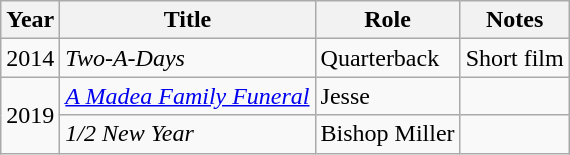<table class="wikitable plainrowheaders sortable">
<tr>
<th scope="col">Year</th>
<th scope="col">Title</th>
<th scope="col">Role</th>
<th scope="col" class="unsortable">Notes</th>
</tr>
<tr>
<td>2014</td>
<td><em>Two-A-Days</em></td>
<td>Quarterback</td>
<td>Short film</td>
</tr>
<tr>
<td rowspan=2>2019</td>
<td><em><a href='#'>A Madea Family Funeral</a></em></td>
<td>Jesse</td>
<td></td>
</tr>
<tr>
<td><em>1/2 New Year</em></td>
<td>Bishop Miller</td>
<td></td>
</tr>
</table>
